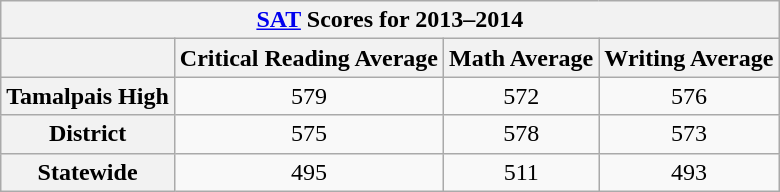<table class="wikitable" style="text-align:center">
<tr>
<th colspan="4"><a href='#'>SAT</a> Scores for 2013–2014</th>
</tr>
<tr>
<th></th>
<th>Critical Reading Average</th>
<th>Math Average</th>
<th>Writing Average</th>
</tr>
<tr>
<th>Tamalpais High</th>
<td>579</td>
<td>572</td>
<td>576</td>
</tr>
<tr>
<th>District</th>
<td>575</td>
<td>578</td>
<td>573</td>
</tr>
<tr>
<th>Statewide</th>
<td>495</td>
<td>511</td>
<td>493</td>
</tr>
</table>
